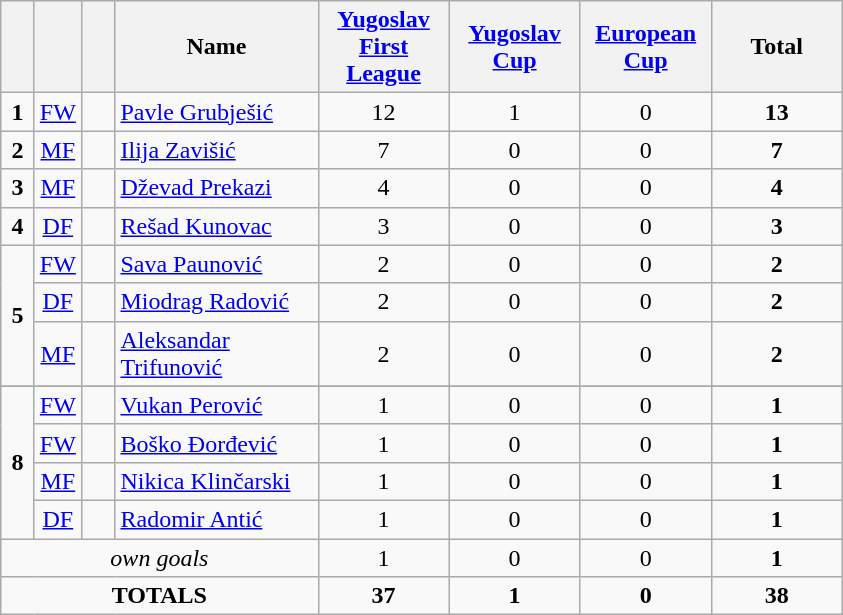<table class="wikitable" style="text-align:center">
<tr>
<th width=15></th>
<th width=15></th>
<th width=15></th>
<th width=128>Name</th>
<th width=80><strong><a href='#'>Yugoslav First League</a></strong></th>
<th width=80><strong><a href='#'>Yugoslav Cup</a></strong></th>
<th width=80><strong><a href='#'>European Cup</a></strong></th>
<th width=80><strong>Total</strong></th>
</tr>
<tr>
<td><strong>1</strong></td>
<td><a href='#'>FW</a></td>
<td></td>
<td align=left><a href='#'>Pavle Grubješić</a></td>
<td>12</td>
<td>1</td>
<td>0</td>
<td><strong>13</strong></td>
</tr>
<tr>
<td><strong>2</strong></td>
<td><a href='#'>MF</a></td>
<td></td>
<td align=left><a href='#'>Ilija Zavišić</a></td>
<td>7</td>
<td>0</td>
<td>0</td>
<td><strong>7</strong></td>
</tr>
<tr>
<td><strong>3</strong></td>
<td><a href='#'>MF</a></td>
<td></td>
<td align=left><a href='#'>Dževad Prekazi</a></td>
<td>4</td>
<td>0</td>
<td>0</td>
<td><strong>4</strong></td>
</tr>
<tr>
<td><strong>4</strong></td>
<td><a href='#'>DF</a></td>
<td></td>
<td align=left><a href='#'>Rešad Kunovac</a></td>
<td>3</td>
<td>0</td>
<td>0</td>
<td><strong>3</strong></td>
</tr>
<tr>
<td rowspan=3><strong>5</strong></td>
<td><a href='#'>FW</a></td>
<td></td>
<td align=left><a href='#'>Sava Paunović</a></td>
<td>2</td>
<td>0</td>
<td>0</td>
<td><strong>2</strong></td>
</tr>
<tr>
<td><a href='#'>DF</a></td>
<td></td>
<td align=left><a href='#'>Miodrag Radović</a></td>
<td>2</td>
<td>0</td>
<td>0</td>
<td><strong>2</strong></td>
</tr>
<tr>
<td><a href='#'>MF</a></td>
<td></td>
<td align=left><a href='#'>Aleksandar Trifunović</a></td>
<td>2</td>
<td>0</td>
<td>0</td>
<td><strong>2</strong></td>
</tr>
<tr>
</tr>
<tr>
<td rowspan=4><strong>8</strong></td>
<td><a href='#'>FW</a></td>
<td></td>
<td align=left><a href='#'>Vukan Perović</a></td>
<td>1</td>
<td>0</td>
<td>0</td>
<td><strong>1</strong></td>
</tr>
<tr>
<td><a href='#'>FW</a></td>
<td></td>
<td align=left><a href='#'>Boško Đorđević</a></td>
<td>1</td>
<td>0</td>
<td>0</td>
<td><strong>1</strong></td>
</tr>
<tr>
<td><a href='#'>MF</a></td>
<td></td>
<td align=left><a href='#'>Nikica Klinčarski</a></td>
<td>1</td>
<td>0</td>
<td>0</td>
<td><strong>1</strong></td>
</tr>
<tr>
<td><a href='#'>DF</a></td>
<td></td>
<td align=left><a href='#'>Radomir Antić</a></td>
<td>1</td>
<td>0</td>
<td>0</td>
<td><strong>1</strong></td>
</tr>
<tr>
<td colspan=4><em>own goals</em></td>
<td>1</td>
<td>0</td>
<td>0</td>
<td><strong>1</strong></td>
</tr>
<tr>
<td colspan=4><strong>TOTALS</strong></td>
<td><strong>37</strong></td>
<td><strong>1</strong></td>
<td><strong>0</strong></td>
<td><strong>38</strong></td>
</tr>
</table>
